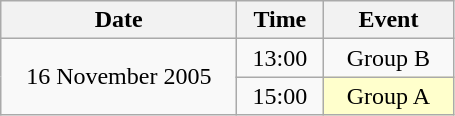<table class = "wikitable" style="text-align:center;">
<tr>
<th width=150>Date</th>
<th width=50>Time</th>
<th width=80>Event</th>
</tr>
<tr>
<td rowspan=2>16 November 2005</td>
<td>13:00</td>
<td>Group B</td>
</tr>
<tr>
<td>15:00</td>
<td bgcolor=ffffcc>Group A</td>
</tr>
</table>
